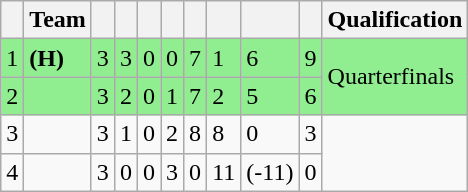<table class="wikitable">
<tr>
<th></th>
<th>Team</th>
<th></th>
<th></th>
<th></th>
<th></th>
<th></th>
<th></th>
<th></th>
<th></th>
<th>Qualification</th>
</tr>
<tr bgcolor=lightgreen>
<td>1</td>
<td> <strong>(H)</strong></td>
<td>3</td>
<td>3</td>
<td>0</td>
<td>0</td>
<td>7</td>
<td>1</td>
<td>6</td>
<td>9</td>
<td rowspan=2>Quarterfinals</td>
</tr>
<tr bgcolor=lightgreen>
<td>2</td>
<td></td>
<td>3</td>
<td>2</td>
<td>0</td>
<td>1</td>
<td>7</td>
<td>2</td>
<td>5</td>
<td>6</td>
</tr>
<tr>
<td>3</td>
<td></td>
<td>3</td>
<td>1</td>
<td>0</td>
<td>2</td>
<td>8</td>
<td>8</td>
<td>0</td>
<td>3</td>
<td rowspan=2></td>
</tr>
<tr>
<td>4</td>
<td></td>
<td>3</td>
<td>0</td>
<td>0</td>
<td>3</td>
<td>0</td>
<td>11</td>
<td>(-11)</td>
<td>0</td>
</tr>
</table>
